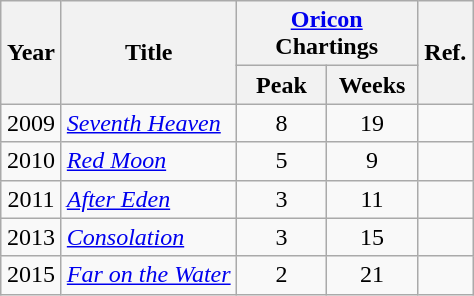<table class="wikitable">
<tr>
<th rowspan="2" width="33">Year</th>
<th rowspan="2">Title</th>
<th colspan="2" width="106"><a href='#'>Oricon</a> Chartings</th>
<th rowspan="2" width="30">Ref.</th>
</tr>
<tr>
<th width="53">Peak</th>
<th width="53">Weeks</th>
</tr>
<tr>
<td align="center">2009</td>
<td><em><a href='#'>Seventh Heaven</a></em></td>
<td align="center">8</td>
<td align="center">19</td>
<td align="center"></td>
</tr>
<tr>
<td align="center">2010</td>
<td><em><a href='#'>Red Moon</a></em></td>
<td align="center">5</td>
<td align="center">9</td>
<td align="center"></td>
</tr>
<tr>
<td align="center">2011</td>
<td><em><a href='#'>After Eden</a></em></td>
<td align="center">3</td>
<td align="center">11</td>
<td align="center"></td>
</tr>
<tr>
<td align="center">2013</td>
<td><em><a href='#'>Consolation</a></em></td>
<td align="center">3</td>
<td align="center">15</td>
<td align="center"></td>
</tr>
<tr>
<td align="center">2015</td>
<td><em><a href='#'>Far on the Water</a></em></td>
<td align="center">2</td>
<td align="center">21</td>
<td align="center"></td>
</tr>
</table>
